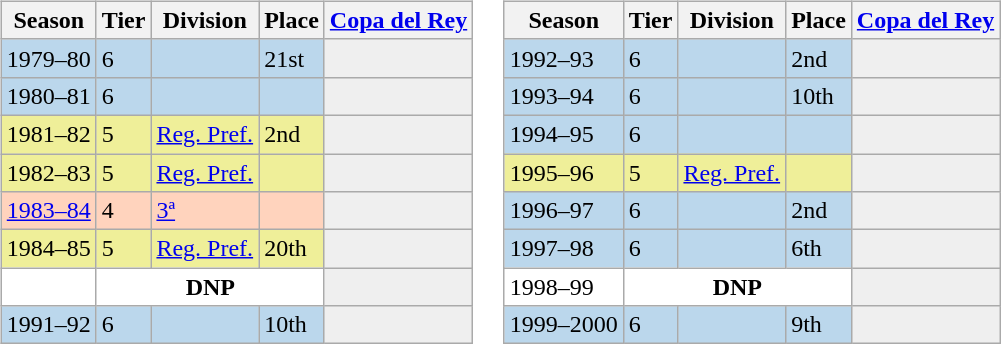<table>
<tr>
<td valign="top" width=0%><br><table class="wikitable">
<tr>
<th>Season</th>
<th>Tier</th>
<th>Division</th>
<th>Place</th>
<th><a href='#'>Copa del Rey</a></th>
</tr>
<tr>
<td style="background:#BBD7EC;">1979–80</td>
<td style="background:#BBD7EC;">6</td>
<td style="background:#BBD7EC;"></td>
<td style="background:#BBD7EC;">21st</td>
<th style="background:#efefef;"></th>
</tr>
<tr>
<td style="background:#BBD7EC;">1980–81</td>
<td style="background:#BBD7EC;">6</td>
<td style="background:#BBD7EC;"></td>
<td style="background:#BBD7EC;"></td>
<th style="background:#efefef;"></th>
</tr>
<tr>
<td style="background:#EFEF99;">1981–82</td>
<td style="background:#EFEF99;">5</td>
<td style="background:#EFEF99;"><a href='#'>Reg. Pref.</a></td>
<td style="background:#EFEF99;">2nd</td>
<td style="background:#efefef;"></td>
</tr>
<tr>
<td style="background:#EFEF99;">1982–83</td>
<td style="background:#EFEF99;">5</td>
<td style="background:#EFEF99;"><a href='#'>Reg. Pref.</a></td>
<td style="background:#EFEF99;"></td>
<td style="background:#efefef;"></td>
</tr>
<tr>
<td style="background:#FFD3BD;"><a href='#'>1983–84</a></td>
<td style="background:#FFD3BD;">4</td>
<td style="background:#FFD3BD;"><a href='#'>3ª</a></td>
<td style="background:#FFD3BD;"></td>
<td style="background:#efefef;"></td>
</tr>
<tr>
<td style="background:#EFEF99;">1984–85</td>
<td style="background:#EFEF99;">5</td>
<td style="background:#EFEF99;"><a href='#'>Reg. Pref.</a></td>
<td style="background:#EFEF99;">20th</td>
<td style="background:#efefef;"></td>
</tr>
<tr>
<td style="background:#FFFFFF;"></td>
<th style="background:#FFFFFF;" colspan="3">DNP</th>
<td style="background:#efefef;"></td>
</tr>
<tr>
<td style="background:#BBD7EC;">1991–92</td>
<td style="background:#BBD7EC;">6</td>
<td style="background:#BBD7EC;"></td>
<td style="background:#BBD7EC;">10th</td>
<th style="background:#efefef;"></th>
</tr>
</table>
</td>
<td valign="top" width=0%><br><table class="wikitable">
<tr>
<th>Season</th>
<th>Tier</th>
<th>Division</th>
<th>Place</th>
<th><a href='#'>Copa del Rey</a></th>
</tr>
<tr>
<td style="background:#BBD7EC;">1992–93</td>
<td style="background:#BBD7EC;">6</td>
<td style="background:#BBD7EC;"></td>
<td style="background:#BBD7EC;">2nd</td>
<th style="background:#efefef;"></th>
</tr>
<tr>
<td style="background:#BBD7EC;">1993–94</td>
<td style="background:#BBD7EC;">6</td>
<td style="background:#BBD7EC;"></td>
<td style="background:#BBD7EC;">10th</td>
<th style="background:#efefef;"></th>
</tr>
<tr>
<td style="background:#BBD7EC;">1994–95</td>
<td style="background:#BBD7EC;">6</td>
<td style="background:#BBD7EC;"></td>
<td style="background:#BBD7EC;"></td>
<th style="background:#efefef;"></th>
</tr>
<tr>
<td style="background:#EFEF99;">1995–96</td>
<td style="background:#EFEF99;">5</td>
<td style="background:#EFEF99;"><a href='#'>Reg. Pref.</a></td>
<td style="background:#EFEF99;"></td>
<td style="background:#efefef;"></td>
</tr>
<tr>
<td style="background:#BBD7EC;">1996–97</td>
<td style="background:#BBD7EC;">6</td>
<td style="background:#BBD7EC;"></td>
<td style="background:#BBD7EC;">2nd</td>
<th style="background:#efefef;"></th>
</tr>
<tr>
<td style="background:#BBD7EC;">1997–98</td>
<td style="background:#BBD7EC;">6</td>
<td style="background:#BBD7EC;"></td>
<td style="background:#BBD7EC;">6th</td>
<th style="background:#efefef;"></th>
</tr>
<tr>
<td style="background:#FFFFFF;">1998–99</td>
<th style="background:#FFFFFF;" colspan="3">DNP</th>
<td style="background:#efefef;"></td>
</tr>
<tr>
<td style="background:#BBD7EC;">1999–2000</td>
<td style="background:#BBD7EC;">6</td>
<td style="background:#BBD7EC;"></td>
<td style="background:#BBD7EC;">9th</td>
<th style="background:#efefef;"></th>
</tr>
</table>
</td>
</tr>
</table>
